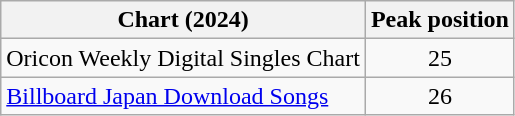<table class="wikitable">
<tr>
<th>Chart (2024)</th>
<th>Peak position</th>
</tr>
<tr>
<td>Oricon Weekly Digital Singles Chart</td>
<td style="text-align:center;">25</td>
</tr>
<tr>
<td><a href='#'>Billboard Japan Download Songs</a></td>
<td style="text-align:center;">26</td>
</tr>
</table>
